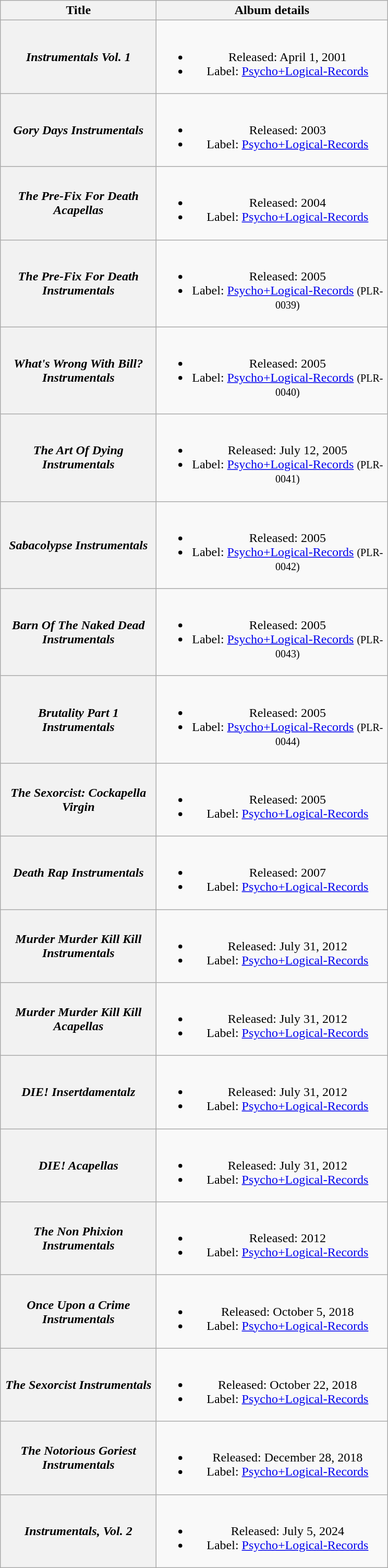<table class="wikitable plainrowheaders" style="text-align:center;">
<tr>
<th scope="col" style="width:12em;">Title</th>
<th scope="col" style="width:18em;">Album details</th>
</tr>
<tr>
<th scope="row"><em>Instrumentals Vol. 1</em></th>
<td><br><ul><li>Released: April 1, 2001</li><li>Label: <a href='#'>Psycho+Logical-Records</a></li></ul></td>
</tr>
<tr>
<th scope="row"><em>Gory Days Instrumentals</em></th>
<td><br><ul><li>Released: 2003</li><li>Label: <a href='#'>Psycho+Logical-Records</a></li></ul></td>
</tr>
<tr>
<th scope="row"><em>The Pre-Fix For Death Acapellas</em></th>
<td><br><ul><li>Released: 2004</li><li>Label: <a href='#'>Psycho+Logical-Records</a></li></ul></td>
</tr>
<tr>
<th scope="row"><em>The Pre-Fix For Death Instrumentals</em></th>
<td><br><ul><li>Released: 2005</li><li>Label: <a href='#'>Psycho+Logical-Records</a> <small>(PLR-0039)</small></li></ul></td>
</tr>
<tr>
<th scope="row"><em>What's Wrong With Bill? Instrumentals</em></th>
<td><br><ul><li>Released: 2005</li><li>Label: <a href='#'>Psycho+Logical-Records</a> <small>(PLR-0040)</small></li></ul></td>
</tr>
<tr>
<th scope="row"><em>The Art Of Dying Instrumentals</em></th>
<td><br><ul><li>Released: July 12, 2005</li><li>Label: <a href='#'>Psycho+Logical-Records</a> <small>(PLR-0041)</small></li></ul></td>
</tr>
<tr>
<th scope="row"><em>Sabacolypse Instrumentals</em></th>
<td><br><ul><li>Released: 2005</li><li>Label: <a href='#'>Psycho+Logical-Records</a> <small>(PLR-0042)</small></li></ul></td>
</tr>
<tr>
<th scope="row"><em>Barn Of The Naked Dead Instrumentals</em></th>
<td><br><ul><li>Released: 2005</li><li>Label: <a href='#'>Psycho+Logical-Records</a> <small>(PLR-0043)</small></li></ul></td>
</tr>
<tr>
<th scope="row"><em>Brutality Part 1 Instrumentals</em></th>
<td><br><ul><li>Released: 2005</li><li>Label: <a href='#'>Psycho+Logical-Records</a> <small>(PLR-0044)</small></li></ul></td>
</tr>
<tr>
<th scope="row"><em>The Sexorcist: Cockapella Virgin</em></th>
<td><br><ul><li>Released: 2005</li><li>Label: <a href='#'>Psycho+Logical-Records</a></li></ul></td>
</tr>
<tr>
<th scope="row"><em>Death Rap Instrumentals</em></th>
<td><br><ul><li>Released: 2007</li><li>Label: <a href='#'>Psycho+Logical-Records</a></li></ul></td>
</tr>
<tr>
<th scope="row"><em>Murder Murder Kill Kill Instrumentals</em></th>
<td><br><ul><li>Released: July 31, 2012</li><li>Label: <a href='#'>Psycho+Logical-Records</a></li></ul></td>
</tr>
<tr>
<th scope="row"><em>Murder Murder Kill Kill Acapellas</em></th>
<td><br><ul><li>Released: July 31, 2012</li><li>Label: <a href='#'>Psycho+Logical-Records</a></li></ul></td>
</tr>
<tr>
<th scope="row"><em>DIE! Insertdamentalz</em></th>
<td><br><ul><li>Released: July 31, 2012</li><li>Label: <a href='#'>Psycho+Logical-Records</a></li></ul></td>
</tr>
<tr>
<th scope="row"><em>DIE! Acapellas</em></th>
<td><br><ul><li>Released: July 31, 2012</li><li>Label: <a href='#'>Psycho+Logical-Records</a></li></ul></td>
</tr>
<tr>
<th scope="row"><em>The Non Phixion Instrumentals</em></th>
<td><br><ul><li>Released: 2012</li><li>Label: <a href='#'>Psycho+Logical-Records</a></li></ul></td>
</tr>
<tr>
<th scope="row"><em>Once Upon a Crime Instrumentals</em></th>
<td><br><ul><li>Released: October 5, 2018</li><li>Label: <a href='#'>Psycho+Logical-Records</a></li></ul></td>
</tr>
<tr>
<th scope="row"><em>The Sexorcist Instrumentals</em></th>
<td><br><ul><li>Released: October 22, 2018</li><li>Label: <a href='#'>Psycho+Logical-Records</a></li></ul></td>
</tr>
<tr>
<th scope="row"><em>The Notorious Goriest Instrumentals</em></th>
<td><br><ul><li>Released: December 28, 2018</li><li>Label: <a href='#'>Psycho+Logical-Records</a></li></ul></td>
</tr>
<tr>
<th scope="row"><em>Instrumentals, Vol. 2</em></th>
<td><br><ul><li>Released: July 5, 2024</li><li>Label: <a href='#'>Psycho+Logical-Records</a></li></ul></td>
</tr>
</table>
